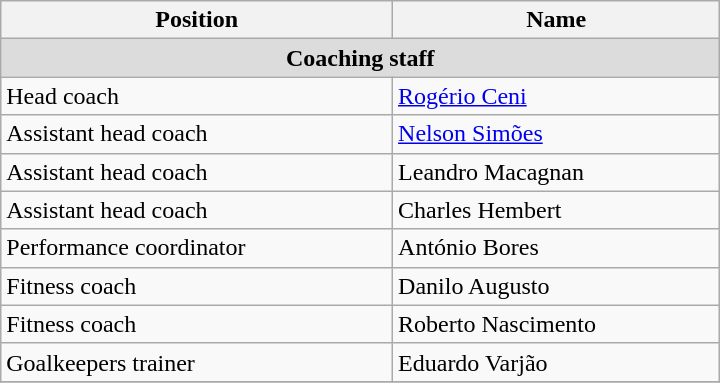<table style="width:38%;" class="wikitable">
<tr>
<th>Position</th>
<th>Name</th>
</tr>
<tr>
<th colspan="2" style="background:#dcdcdc; text-align:center">Coaching staff</th>
</tr>
<tr>
<td>Head coach</td>
<td> <a href='#'>Rogério Ceni</a></td>
</tr>
<tr>
<td>Assistant head coach</td>
<td> <a href='#'>Nelson Simões</a></td>
</tr>
<tr>
<td>Assistant head coach</td>
<td> Leandro Macagnan</td>
</tr>
<tr>
<td>Assistant head coach</td>
<td> Charles Hembert</td>
</tr>
<tr>
<td>Performance coordinator</td>
<td> António Bores</td>
</tr>
<tr>
<td>Fitness coach</td>
<td> Danilo Augusto</td>
</tr>
<tr>
<td>Fitness coach</td>
<td> Roberto Nascimento</td>
</tr>
<tr>
<td>Goalkeepers trainer</td>
<td> Eduardo Varjão</td>
</tr>
<tr>
</tr>
</table>
